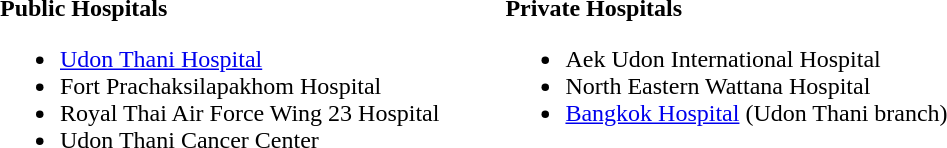<table cellpadding="10">
<tr valign="top">
<td><br><strong>Public Hospitals</strong><ul><li><a href='#'>Udon Thani Hospital</a></li><li>Fort Prachaksilapakhom Hospital</li><li>Royal Thai Air Force Wing 23 Hospital</li><li>Udon Thani Cancer Center</li></ul></td>
<td></td>
<td><br><strong>Private Hospitals</strong><ul><li>Aek Udon International Hospital</li><li>North Eastern Wattana Hospital</li><li><a href='#'>Bangkok Hospital</a> (Udon Thani branch)</li></ul></td>
</tr>
</table>
